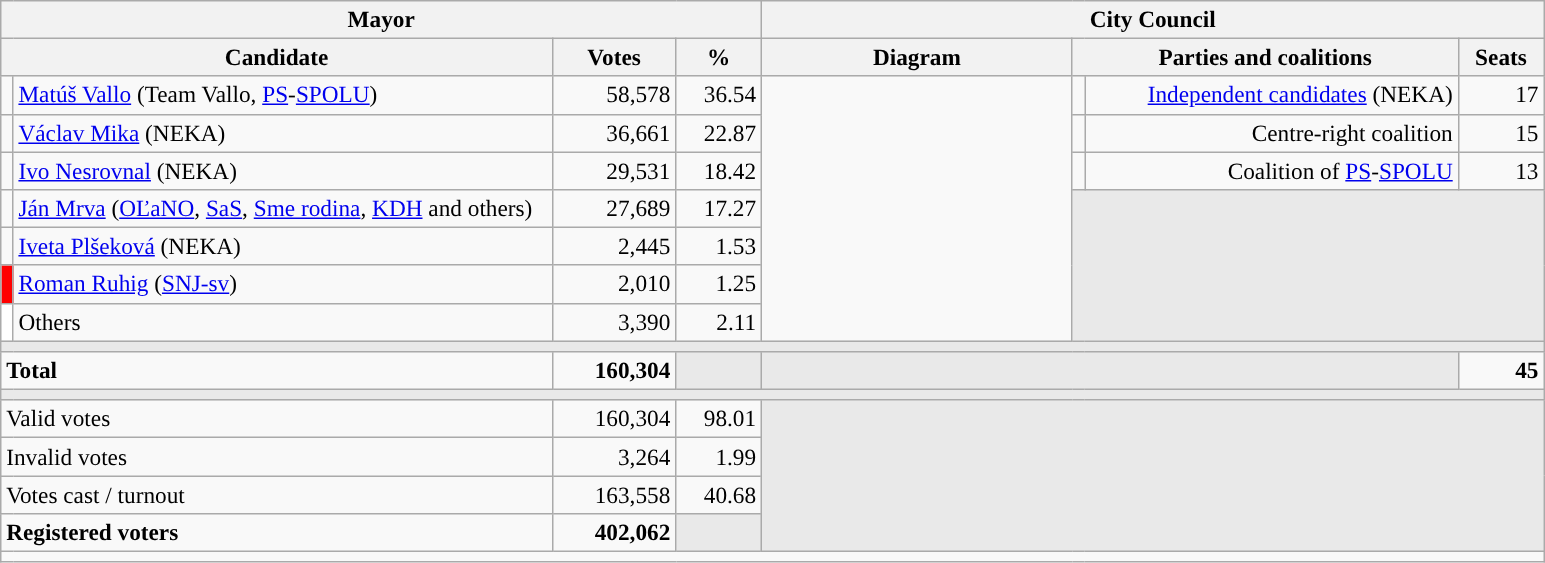<table class="wikitable" style="text-align:right; font-size:97%;">
<tr>
<th colspan="4" width="500">Mayor</th>
<th colspan="4" width="500">City Council</th>
</tr>
<tr>
<th colspan="2" width="325">Candidate</th>
<th width="75">Votes</th>
<th width="50">%</th>
<th width="200">Diagram</th>
<th colspan="2" width="250">Parties and coalitions</th>
<th width="50">Seats</th>
</tr>
<tr>
<td width="1" style="color:inherit;background:"></td>
<td align="left"><a href='#'>Matúš Vallo</a> (Team Vallo, <a href='#'>PS</a>-<a href='#'>SPOLU</a>)</td>
<td>58,578</td>
<td>36.54</td>
<td rowspan="7"></td>
<td width="1" style="color:inherit;background:"></td>
<td><a href='#'>Independent candidates</a> (NEKA)</td>
<td>17</td>
</tr>
<tr>
<td width="1" style="color:inherit;background:"></td>
<td align="left"><a href='#'>Václav Mika</a> (NEKA)</td>
<td>36,661</td>
<td>22.87</td>
<td width="1" style="color:inherit;background:"></td>
<td>Centre-right coalition</td>
<td>15</td>
</tr>
<tr>
<td width="1" style="color:inherit;background:"></td>
<td align="left"><a href='#'>Ivo Nesrovnal</a> (NEKA)</td>
<td>29,531</td>
<td>18.42</td>
<td width="1" style="color:inherit;background:"></td>
<td>Coalition of <a href='#'>PS</a>-<a href='#'>SPOLU</a></td>
<td>13</td>
</tr>
<tr>
<td width="1" style="color:inherit;background:"></td>
<td align="left"><a href='#'>Ján Mrva</a> (<a href='#'>OĽaNO</a>, <a href='#'>SaS</a>, <a href='#'>Sme rodina</a>, <a href='#'>KDH</a> and others)</td>
<td>27,689</td>
<td>17.27</td>
<td colspan="3" rowspan="4" bgcolor="#E9E9E9"></td>
</tr>
<tr>
<td width="1" style="color:inherit;background:"></td>
<td align="left"><a href='#'>Iveta Plšeková</a> (NEKA)</td>
<td>2,445</td>
<td>1.53</td>
</tr>
<tr>
<td width="1" style="color:inherit;background:#ff0000"></td>
<td align="left"><a href='#'>Roman Ruhig</a> (<a href='#'>SNJ-sv</a>)</td>
<td>2,010</td>
<td>1.25</td>
</tr>
<tr>
<td width="1" bgcolor="white"></td>
<td align="left">Others</td>
<td>3,390</td>
<td>2.11</td>
</tr>
<tr>
<td colspan="8" bgcolor="#E9E9E9"></td>
</tr>
<tr>
<td align="left" colspan="2"><strong>Total</strong></td>
<td><strong>160,304</strong></td>
<td style="color:inherit;background:#E9E9E9"></td>
<td colspan="3" bgcolor="#E9E9E9"></td>
<td><strong>45</strong></td>
</tr>
<tr>
<td colspan="8" bgcolor="#E9E9E9"></td>
</tr>
<tr>
<td align="left" colspan="2">Valid votes</td>
<td>160,304</td>
<td>98.01</td>
<td bgcolor="#E9E9E9" rowspan="4" colspan="4"></td>
</tr>
<tr>
<td align="left" colspan="2">Invalid votes</td>
<td>3,264</td>
<td>1.99</td>
</tr>
<tr>
<td align="left" colspan="2">Votes cast / turnout</td>
<td>163,558</td>
<td>40.68</td>
</tr>
<tr style="font-weight:bold;">
<td align="left" colspan="2">Registered voters</td>
<td>402,062</td>
<td bgcolor="#E9E9E9"></td>
</tr>
<tr>
<td colspan="8"></td>
</tr>
</table>
